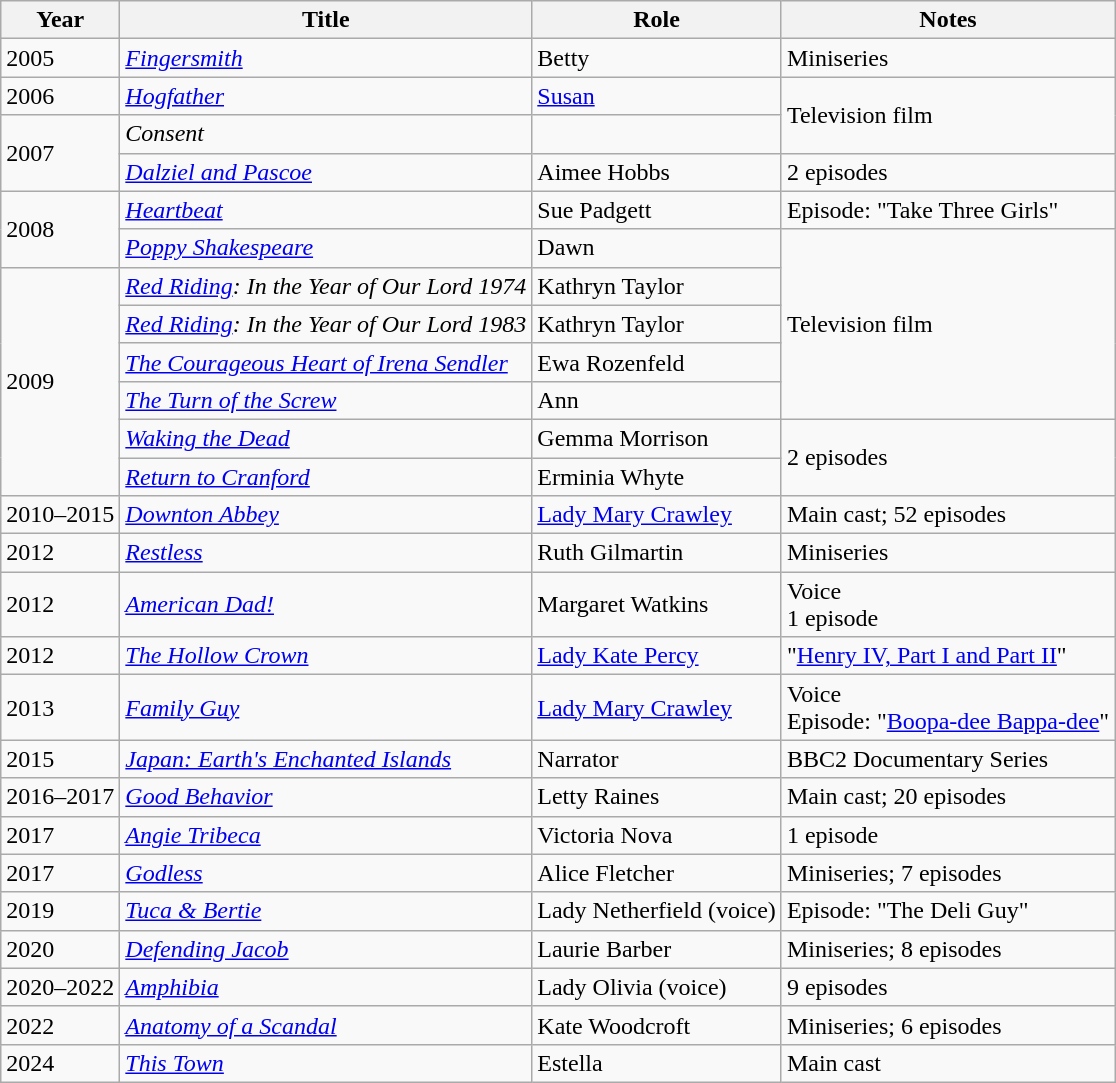<table class="wikitable sortable">
<tr>
<th>Year</th>
<th>Title</th>
<th>Role</th>
<th class="unsortable">Notes</th>
</tr>
<tr>
<td>2005</td>
<td><em><a href='#'>Fingersmith</a></em></td>
<td>Betty</td>
<td>Miniseries</td>
</tr>
<tr>
<td>2006</td>
<td><em><a href='#'>Hogfather</a></em></td>
<td><a href='#'>Susan</a></td>
<td rowspan="2">Television film</td>
</tr>
<tr>
<td rowspan="2">2007</td>
<td><em>Consent</em></td>
<td></td>
</tr>
<tr>
<td><a href='#'><em>Dalziel and Pascoe</em></a></td>
<td>Aimee Hobbs</td>
<td>2 episodes</td>
</tr>
<tr>
<td rowspan="2">2008</td>
<td><em><a href='#'>Heartbeat</a></em></td>
<td>Sue Padgett</td>
<td>Episode: "Take Three Girls"</td>
</tr>
<tr>
<td><em><a href='#'>Poppy Shakespeare</a></em></td>
<td>Dawn</td>
<td rowspan="5">Television film</td>
</tr>
<tr>
<td rowspan="6">2009</td>
<td><em><a href='#'>Red Riding</a>: In the Year of Our Lord 1974</em></td>
<td>Kathryn Taylor</td>
</tr>
<tr>
<td><em><a href='#'>Red Riding</a>: In the Year of Our Lord 1983</em></td>
<td>Kathryn Taylor</td>
</tr>
<tr>
<td><em><a href='#'>The Courageous Heart of Irena Sendler</a></em></td>
<td>Ewa Rozenfeld</td>
</tr>
<tr>
<td><em><a href='#'>The Turn of the Screw</a></em></td>
<td>Ann</td>
</tr>
<tr>
<td><em><a href='#'>Waking the Dead</a></em></td>
<td>Gemma Morrison</td>
<td rowspan="2">2 episodes</td>
</tr>
<tr>
<td><em><a href='#'>Return to Cranford</a></em></td>
<td>Erminia Whyte</td>
</tr>
<tr>
<td>2010–2015</td>
<td><em><a href='#'>Downton Abbey</a></em></td>
<td><a href='#'>Lady Mary Crawley</a></td>
<td>Main cast; 52 episodes</td>
</tr>
<tr>
<td>2012</td>
<td><em><a href='#'>Restless</a></em></td>
<td>Ruth Gilmartin</td>
<td>Miniseries</td>
</tr>
<tr>
<td>2012</td>
<td><em><a href='#'>American Dad!</a></em></td>
<td>Margaret Watkins</td>
<td>Voice<br>1 episode</td>
</tr>
<tr>
<td>2012</td>
<td><em><a href='#'>The Hollow Crown</a></em></td>
<td><a href='#'>Lady Kate Percy</a></td>
<td>"<a href='#'>Henry IV, Part I and Part II</a>"</td>
</tr>
<tr>
<td>2013</td>
<td><em><a href='#'>Family Guy</a></em></td>
<td><a href='#'>Lady Mary Crawley</a></td>
<td>Voice<br>Episode: "<a href='#'>Boopa-dee Bappa-dee</a>"</td>
</tr>
<tr>
<td>2015</td>
<td><em><a href='#'>Japan: Earth's Enchanted Islands</a></em></td>
<td>Narrator</td>
<td>BBC2 Documentary Series</td>
</tr>
<tr>
<td>2016–2017</td>
<td><em><a href='#'>Good Behavior</a></em></td>
<td>Letty Raines</td>
<td>Main cast; 20 episodes</td>
</tr>
<tr>
<td>2017</td>
<td><em><a href='#'>Angie Tribeca</a></em></td>
<td>Victoria Nova</td>
<td>1 episode</td>
</tr>
<tr>
<td>2017</td>
<td><em><a href='#'>Godless</a></em></td>
<td>Alice Fletcher</td>
<td>Miniseries; 7 episodes</td>
</tr>
<tr>
<td>2019</td>
<td><em><a href='#'>Tuca & Bertie</a></em></td>
<td>Lady Netherfield (voice)</td>
<td>Episode: "The Deli Guy"</td>
</tr>
<tr>
<td>2020</td>
<td><em><a href='#'>Defending Jacob</a></em></td>
<td>Laurie Barber</td>
<td>Miniseries; 8 episodes</td>
</tr>
<tr>
<td>2020–2022</td>
<td><em><a href='#'>Amphibia</a></em></td>
<td>Lady Olivia (voice)</td>
<td>9 episodes</td>
</tr>
<tr>
<td>2022</td>
<td><em><a href='#'>Anatomy of a Scandal</a></em></td>
<td>Kate Woodcroft</td>
<td>Miniseries; 6 episodes</td>
</tr>
<tr>
<td>2024</td>
<td><em><a href='#'>This Town</a></em></td>
<td>Estella</td>
<td>Main cast</td>
</tr>
</table>
